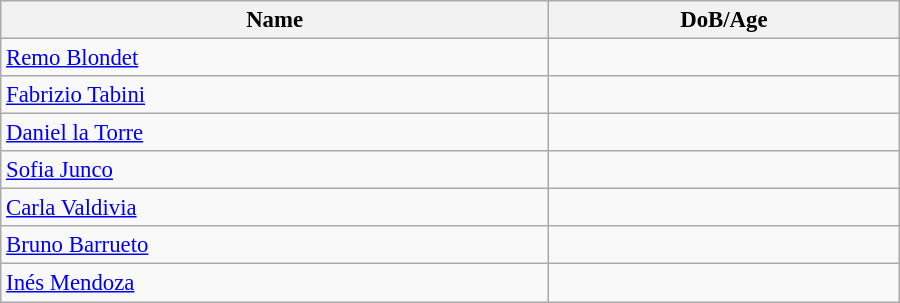<table class="wikitable" style="width:600px; font-size:95%;">
<tr>
<th align="left">Name</th>
<th align="left">DoB/Age</th>
</tr>
<tr>
<td><a href='#'>Remo Blondet</a></td>
<td></td>
</tr>
<tr>
<td><a href='#'>Fabrizio Tabini</a></td>
<td></td>
</tr>
<tr>
<td><a href='#'>Daniel la Torre</a></td>
<td></td>
</tr>
<tr>
<td><a href='#'>Sofia Junco</a></td>
<td></td>
</tr>
<tr>
<td><a href='#'>Carla Valdivia</a></td>
<td></td>
</tr>
<tr>
<td><a href='#'>Bruno Barrueto</a></td>
<td></td>
</tr>
<tr>
<td><a href='#'>Inés Mendoza</a></td>
<td></td>
</tr>
</table>
